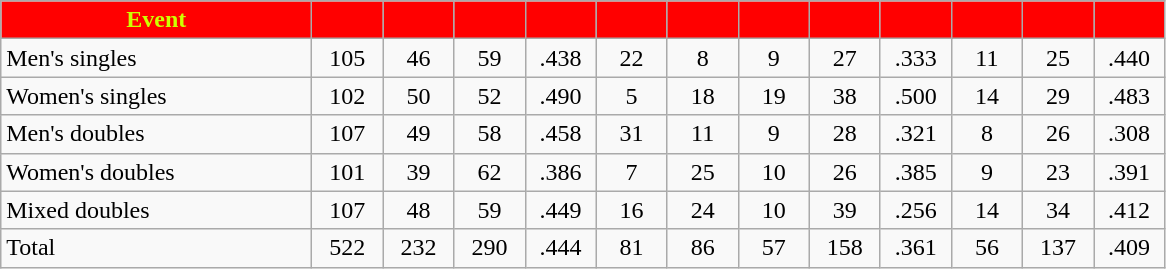<table class="wikitable" style="text-align:center">
<tr>
<th style="background:red; color:#CCFF00" width="200px">Event</th>
<th style="background:red; color:#CCFF00" width="40px"></th>
<th style="background:red; color:#CCFF00" width="40px"></th>
<th style="background:red; color:#CCFF00" width="40px"></th>
<th style="background:red; color:#CCFF00" width="40px"></th>
<th style="background:red; color:#CCFF00" width="40px"></th>
<th style="background:red; color:#CCFF00" width="40px"></th>
<th style="background:red; color:#CCFF00" width="40px"></th>
<th style="background:red; color:#CCFF00" width="40px"></th>
<th style="background:red; color:#CCFF00" width="40px"></th>
<th style="background:red; color:#CCFF00" width="40px"></th>
<th style="background:red; color:#CCFF00" width="40px"></th>
<th style="background:red; color:#CCFF00" width="40px"></th>
</tr>
<tr>
<td style="text-align:left">Men's singles</td>
<td>105</td>
<td>46</td>
<td>59</td>
<td>.438</td>
<td>22</td>
<td>8</td>
<td>9</td>
<td>27</td>
<td>.333</td>
<td>11</td>
<td>25</td>
<td>.440</td>
</tr>
<tr>
<td style="text-align:left">Women's singles</td>
<td>102</td>
<td>50</td>
<td>52</td>
<td>.490</td>
<td>5</td>
<td>18</td>
<td>19</td>
<td>38</td>
<td>.500</td>
<td>14</td>
<td>29</td>
<td>.483</td>
</tr>
<tr>
<td style="text-align:left">Men's doubles</td>
<td>107</td>
<td>49</td>
<td>58</td>
<td>.458</td>
<td>31</td>
<td>11</td>
<td>9</td>
<td>28</td>
<td>.321</td>
<td>8</td>
<td>26</td>
<td>.308</td>
</tr>
<tr>
<td style="text-align:left">Women's doubles</td>
<td>101</td>
<td>39</td>
<td>62</td>
<td>.386</td>
<td>7</td>
<td>25</td>
<td>10</td>
<td>26</td>
<td>.385</td>
<td>9</td>
<td>23</td>
<td>.391</td>
</tr>
<tr>
<td style="text-align:left">Mixed doubles</td>
<td>107</td>
<td>48</td>
<td>59</td>
<td>.449</td>
<td>16</td>
<td>24</td>
<td>10</td>
<td>39</td>
<td>.256</td>
<td>14</td>
<td>34</td>
<td>.412</td>
</tr>
<tr>
<td style="text-align:left">Total</td>
<td>522</td>
<td>232</td>
<td>290</td>
<td>.444</td>
<td>81</td>
<td>86</td>
<td>57</td>
<td>158</td>
<td>.361</td>
<td>56</td>
<td>137</td>
<td>.409</td>
</tr>
</table>
